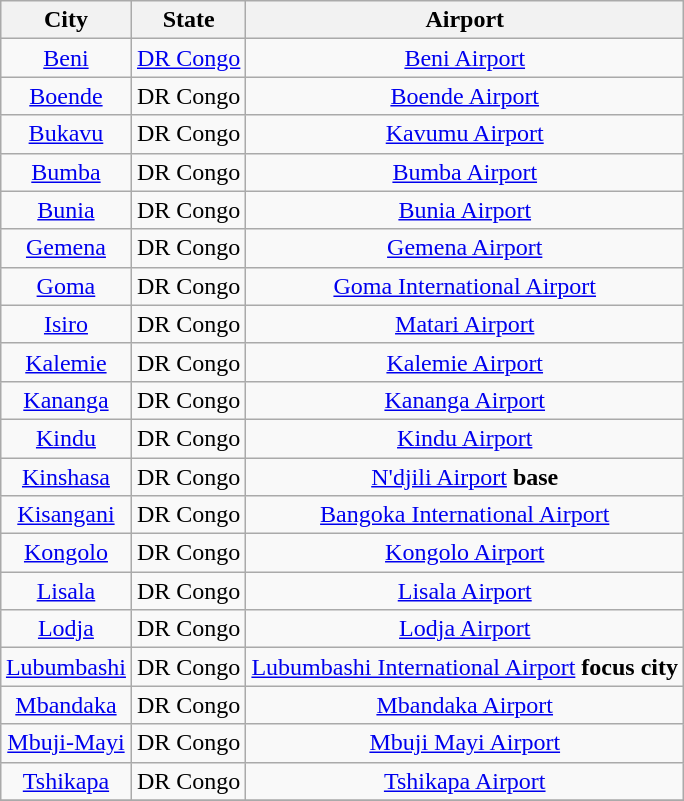<table class="wikitable" style="margin:0.5em auto; text-align:center">
<tr>
<th>City</th>
<th>State</th>
<th>Airport</th>
</tr>
<tr>
<td><a href='#'>Beni</a></td>
<td><a href='#'>DR Congo</a></td>
<td><a href='#'>Beni Airport</a></td>
</tr>
<tr>
<td><a href='#'>Boende</a></td>
<td>DR Congo</td>
<td><a href='#'>Boende Airport</a></td>
</tr>
<tr>
<td><a href='#'>Bukavu</a></td>
<td>DR Congo</td>
<td><a href='#'>Kavumu Airport</a></td>
</tr>
<tr>
<td><a href='#'>Bumba</a></td>
<td>DR Congo</td>
<td><a href='#'>Bumba Airport</a></td>
</tr>
<tr>
<td><a href='#'>Bunia</a></td>
<td>DR Congo</td>
<td><a href='#'>Bunia Airport</a></td>
</tr>
<tr>
<td><a href='#'>Gemena</a></td>
<td>DR Congo</td>
<td><a href='#'>Gemena Airport</a></td>
</tr>
<tr>
<td><a href='#'>Goma</a></td>
<td>DR Congo</td>
<td><a href='#'>Goma International Airport</a></td>
</tr>
<tr>
<td><a href='#'>Isiro</a></td>
<td>DR Congo</td>
<td><a href='#'>Matari Airport</a></td>
</tr>
<tr>
<td><a href='#'>Kalemie</a></td>
<td>DR Congo</td>
<td><a href='#'>Kalemie Airport</a></td>
</tr>
<tr>
<td><a href='#'>Kananga</a></td>
<td>DR Congo</td>
<td><a href='#'>Kananga Airport</a></td>
</tr>
<tr>
<td><a href='#'>Kindu</a></td>
<td>DR Congo</td>
<td><a href='#'>Kindu Airport</a></td>
</tr>
<tr>
<td><a href='#'>Kinshasa</a></td>
<td>DR Congo</td>
<td><a href='#'>N'djili Airport</a> <strong>base</strong></td>
</tr>
<tr>
<td><a href='#'>Kisangani</a></td>
<td>DR Congo</td>
<td><a href='#'>Bangoka International Airport</a></td>
</tr>
<tr>
<td><a href='#'>Kongolo</a></td>
<td>DR Congo</td>
<td><a href='#'>Kongolo Airport</a></td>
</tr>
<tr>
<td><a href='#'>Lisala</a></td>
<td>DR Congo</td>
<td><a href='#'>Lisala Airport</a></td>
</tr>
<tr>
<td><a href='#'>Lodja</a></td>
<td>DR Congo</td>
<td><a href='#'>Lodja Airport</a></td>
</tr>
<tr>
<td><a href='#'>Lubumbashi</a></td>
<td>DR Congo</td>
<td><a href='#'>Lubumbashi International Airport</a> <strong>focus city</strong></td>
</tr>
<tr>
<td><a href='#'>Mbandaka</a></td>
<td>DR Congo</td>
<td><a href='#'>Mbandaka Airport</a></td>
</tr>
<tr>
<td><a href='#'>Mbuji-Mayi</a></td>
<td>DR Congo</td>
<td><a href='#'>Mbuji Mayi Airport</a></td>
</tr>
<tr>
<td><a href='#'>Tshikapa</a></td>
<td>DR Congo</td>
<td><a href='#'>Tshikapa Airport</a></td>
</tr>
<tr>
</tr>
</table>
